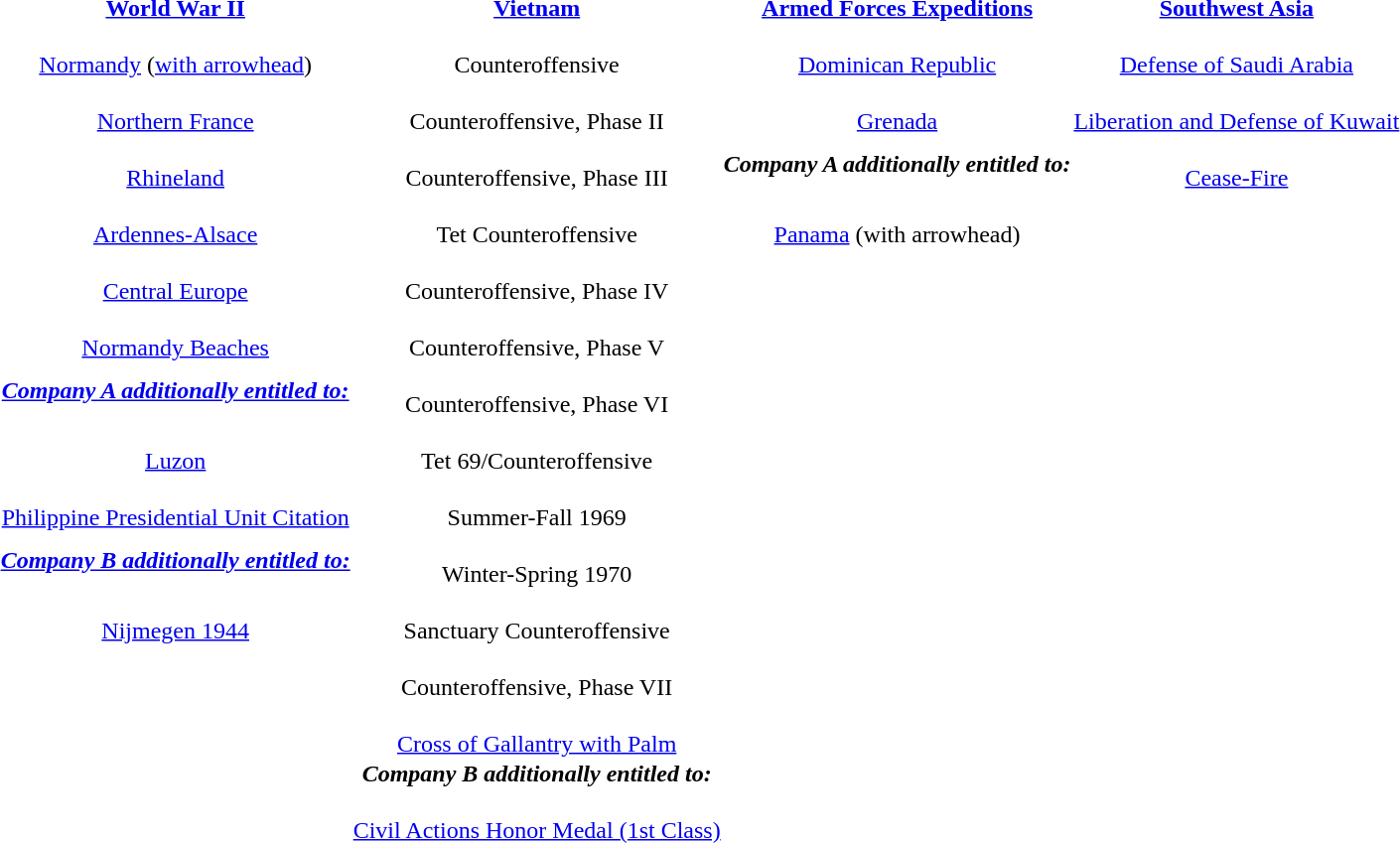<table border="0" cellpadding="1" cellspacing="0" align="center">
<tr>
<th style="background: ;"><a href='#'>World War II</a></th>
<th style="background: ;"><a href='#'>Vietnam</a></th>
<th style="background: ;"><a href='#'>Armed Forces Expeditions</a></th>
<th style="background: ;"><a href='#'>Southwest Asia</a></th>
</tr>
<tr style="text-align: center;">
<td><br><a href='#'>Normandy</a> (<a href='#'>with arrowhead</a>)</td>
<td><br>Counteroffensive</td>
<td><br><a href='#'>Dominican Republic</a></td>
<td><br><a href='#'>Defense of Saudi Arabia</a></td>
</tr>
<tr style="text-align: center;">
<td><br><a href='#'>Northern France</a></td>
<td><br>Counteroffensive, Phase II</td>
<td> <br><a href='#'>Grenada</a></td>
<td><br><a href='#'>Liberation and Defense of Kuwait</a></td>
</tr>
<tr style="text-align: center;">
<td><br><a href='#'>Rhineland</a></td>
<td><br>Counteroffensive, Phase III</td>
<td><strong><em> Company A additionally entitled to: </em></strong></td>
<td><br><a href='#'>Cease-Fire</a></td>
</tr>
<tr style="text-align: center;">
<td><br><a href='#'>Ardennes-Alsace</a></td>
<td><br>Tet Counteroffensive<br></td>
<td><br><a href='#'>Panama</a> (with arrowhead)</td>
<td></td>
</tr>
<tr style="text-align: center;">
<td><br><a href='#'>Central Europe</a></td>
<td><br>Counteroffensive, Phase IV</td>
<td><br></td>
<td></td>
</tr>
<tr style="text-align: center;">
<td><br><a href='#'>Normandy Beaches</a></td>
<td><br> Counteroffensive, Phase V</td>
<td><br></td>
<td></td>
</tr>
<tr style="text-align: center;">
<td><a href='#'><strong><em> Company A additionally entitled to: </em></strong></a></td>
<td><br>Counteroffensive, Phase VI</td>
<td><br></td>
<td></td>
</tr>
<tr style="text-align: center;">
<td><br><a href='#'>Luzon</a></td>
<td><br>Tet 69/Counteroffensive</td>
<td><br></td>
<td></td>
</tr>
<tr style="text-align: center;">
<td><br><a href='#'>Philippine Presidential Unit Citation</a></td>
<td><br>Summer-Fall 1969</td>
<td><br></td>
<td></td>
</tr>
<tr style="text-align: center;">
<td><a href='#'><strong><em> Company B additionally entitled to: </em></strong></a></td>
<td><br>Winter-Spring 1970</td>
<td><br></td>
<td></td>
</tr>
<tr style="text-align: center;">
<td><br><a href='#'>Nijmegen 1944</a></td>
<td><br>Sanctuary Counteroffensive</td>
<td><br></td>
<td></td>
</tr>
<tr style="text-align: center;">
<td><br></td>
<td><br>Counteroffensive, Phase VII</td>
<td><br></td>
<td></td>
</tr>
<tr style="text-align: center;">
<td><br></td>
<td><br><a href='#'>Cross of Gallantry with Palm</a></td>
<td><br></td>
<td></td>
</tr>
<tr style="text-align: center;">
<td><br></td>
<td><strong><em> Company B additionally entitled to: </em></strong></td>
<td><br></td>
<td></td>
</tr>
<tr style="text-align: center;">
<td><br></td>
<td><br><a href='#'>Civil Actions Honor Medal (1st Class)</a></td>
<td><br></td>
<td><br></td>
</tr>
</table>
